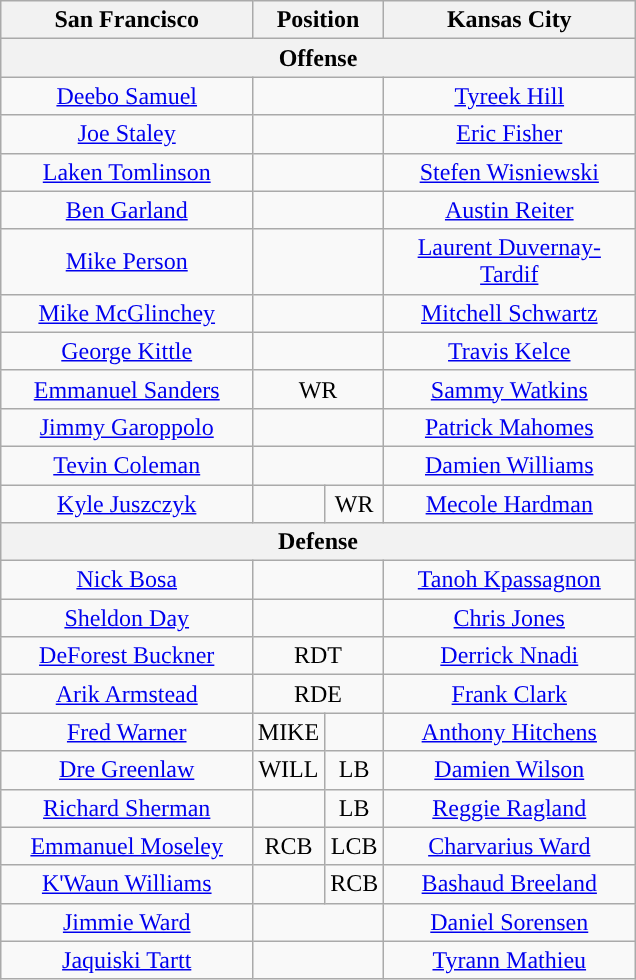<table class="wikitable" style="text-align:center; margin: 0 auto">
<tr>
<th style="width:160px;">San Francisco</th>
<th colspan="2">Position</th>
<th style="width:160px;">Kansas City</th>
</tr>
<tr>
<th colspan="4">Offense</th>
</tr>
<tr>
<td><a href='#'>Deebo Samuel</a></td>
<td colspan="2"></td>
<td><a href='#'>Tyreek Hill</a></td>
</tr>
<tr>
<td><a href='#'>Joe Staley</a></td>
<td colspan="2"></td>
<td><a href='#'>Eric Fisher</a></td>
</tr>
<tr>
<td><a href='#'>Laken Tomlinson</a></td>
<td colspan="2"></td>
<td><a href='#'>Stefen Wisniewski</a></td>
</tr>
<tr>
<td><a href='#'>Ben Garland</a></td>
<td colspan="2"></td>
<td><a href='#'>Austin Reiter</a></td>
</tr>
<tr>
<td><a href='#'>Mike Person</a></td>
<td colspan="2"></td>
<td><a href='#'>Laurent Duvernay-Tardif</a></td>
</tr>
<tr>
<td><a href='#'>Mike McGlinchey</a></td>
<td colspan="2"></td>
<td><a href='#'>Mitchell Schwartz</a></td>
</tr>
<tr>
<td><a href='#'>George Kittle</a></td>
<td colspan="2"></td>
<td><a href='#'>Travis Kelce</a></td>
</tr>
<tr>
<td><a href='#'>Emmanuel Sanders</a></td>
<td colspan="2">WR</td>
<td><a href='#'>Sammy Watkins</a></td>
</tr>
<tr>
<td><a href='#'>Jimmy Garoppolo</a></td>
<td colspan="2"></td>
<td><a href='#'>Patrick Mahomes</a></td>
</tr>
<tr>
<td><a href='#'>Tevin Coleman</a></td>
<td colspan="2"></td>
<td><a href='#'>Damien Williams</a></td>
</tr>
<tr>
<td><a href='#'>Kyle Juszczyk</a></td>
<td></td>
<td>WR</td>
<td><a href='#'>Mecole Hardman</a></td>
</tr>
<tr>
<th colspan="4">Defense</th>
</tr>
<tr>
<td><a href='#'>Nick Bosa</a></td>
<td colspan="2"></td>
<td><a href='#'>Tanoh Kpassagnon</a></td>
</tr>
<tr>
<td><a href='#'>Sheldon Day</a></td>
<td colspan="2"></td>
<td><a href='#'>Chris Jones</a></td>
</tr>
<tr>
<td><a href='#'>DeForest Buckner</a></td>
<td colspan="2">RDT</td>
<td><a href='#'>Derrick Nnadi</a></td>
</tr>
<tr>
<td><a href='#'>Arik Armstead</a></td>
<td colspan="2">RDE</td>
<td><a href='#'>Frank Clark</a></td>
</tr>
<tr>
<td><a href='#'>Fred Warner</a></td>
<td>MIKE</td>
<td></td>
<td><a href='#'>Anthony Hitchens</a></td>
</tr>
<tr>
<td><a href='#'>Dre Greenlaw</a></td>
<td>WILL</td>
<td>LB</td>
<td><a href='#'>Damien Wilson</a></td>
</tr>
<tr>
<td><a href='#'>Richard Sherman</a></td>
<td></td>
<td>LB</td>
<td><a href='#'>Reggie Ragland</a></td>
</tr>
<tr>
<td><a href='#'>Emmanuel Moseley</a></td>
<td>RCB</td>
<td>LCB</td>
<td><a href='#'>Charvarius Ward</a></td>
</tr>
<tr>
<td><a href='#'>K'Waun Williams</a></td>
<td></td>
<td>RCB</td>
<td><a href='#'>Bashaud Breeland</a></td>
</tr>
<tr>
<td><a href='#'>Jimmie Ward</a></td>
<td colspan="2"></td>
<td><a href='#'>Daniel Sorensen</a></td>
</tr>
<tr>
<td><a href='#'>Jaquiski Tartt</a></td>
<td colspan="2"></td>
<td><a href='#'>Tyrann Mathieu</a></td>
</tr>
</table>
